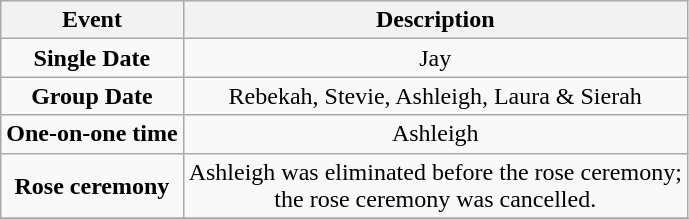<table class="wikitable sortable" style="text-align:center;">
<tr>
<th>Event</th>
<th>Description</th>
</tr>
<tr>
<td><strong>Single Date</strong></td>
<td>Jay</td>
</tr>
<tr>
<td><strong>Group Date</strong></td>
<td>Rebekah, Stevie, Ashleigh, Laura & Sierah</td>
</tr>
<tr>
<td><strong>One-on-one time</strong></td>
<td>Ashleigh</td>
</tr>
<tr>
<td><strong>Rose ceremony</strong></td>
<td>Ashleigh was eliminated before the rose ceremony;<br>the rose ceremony was cancelled.</td>
</tr>
<tr>
</tr>
</table>
